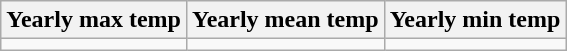<table class="wikitable" style="text-align:center">
<tr>
<th>Yearly max temp</th>
<th>Yearly mean temp</th>
<th>Yearly min temp</th>
</tr>
<tr>
<td></td>
<td></td>
<td></td>
</tr>
</table>
